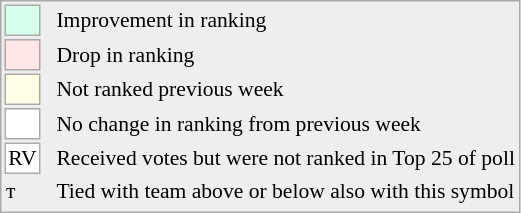<table style="font-size:90%; border:1px solid #aaa; white-space:nowrap; background:#eee;">
<tr>
<td style="background:#d8ffeb; width:20px; border:1px solid #aaa;"> </td>
<td rowspan=6> </td>
<td>Improvement in ranking</td>
</tr>
<tr>
<td style="background:#ffe6e6; width:20px; border:1px solid #aaa;"> </td>
<td>Drop in ranking</td>
</tr>
<tr>
<td style="background:#ffffe6; width:20px; border:1px solid #aaa;"> </td>
<td>Not ranked previous week</td>
</tr>
<tr>
<td style="background:#fff; width:20px; border:1px solid #aaa;"> </td>
<td>No change in ranking from previous week</td>
</tr>
<tr>
<td style="text-align:center; width:20px; border:1px solid #aaa; background:white;">RV</td>
<td>Received votes but were not ranked in Top 25 of poll</td>
</tr>
<tr>
<td>т</td>
<td>Tied with team above or below also with this symbol</td>
</tr>
<tr>
</tr>
</table>
